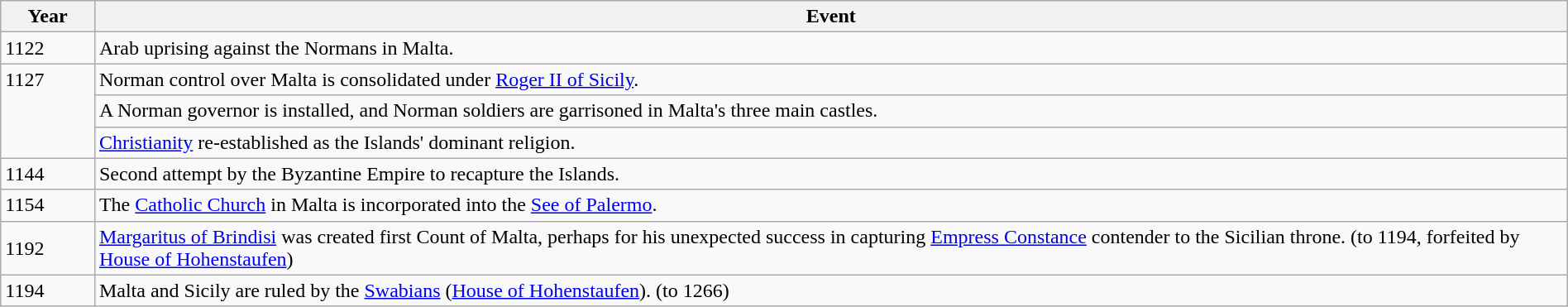<table class="wikitable" width="100%">
<tr>
<th style="width:6%">Year</th>
<th>Event</th>
</tr>
<tr>
<td>1122</td>
<td>Arab uprising against the Normans in Malta.</td>
</tr>
<tr>
<td rowspan="3" valign="top">1127</td>
<td>Norman control over Malta is consolidated under <a href='#'>Roger II of Sicily</a>.</td>
</tr>
<tr>
<td>A Norman governor is installed, and Norman soldiers are garrisoned in Malta's three main castles.</td>
</tr>
<tr>
<td><a href='#'>Christianity</a> re-established as the Islands' dominant religion.</td>
</tr>
<tr>
<td>1144</td>
<td>Second attempt by the Byzantine Empire to recapture the Islands.</td>
</tr>
<tr>
<td>1154</td>
<td>The <a href='#'>Catholic Church</a> in Malta is incorporated into the <a href='#'>See of Palermo</a>.</td>
</tr>
<tr>
<td>1192</td>
<td><a href='#'>Margaritus of Brindisi</a> was created first Count of Malta, perhaps for his unexpected success in capturing <a href='#'>Empress Constance</a> contender to the Sicilian throne. (to 1194, forfeited by <a href='#'>House of Hohenstaufen</a>)</td>
</tr>
<tr>
<td>1194</td>
<td>Malta and Sicily are ruled by the <a href='#'>Swabians</a> (<a href='#'>House of Hohenstaufen</a>). (to 1266)</td>
</tr>
</table>
